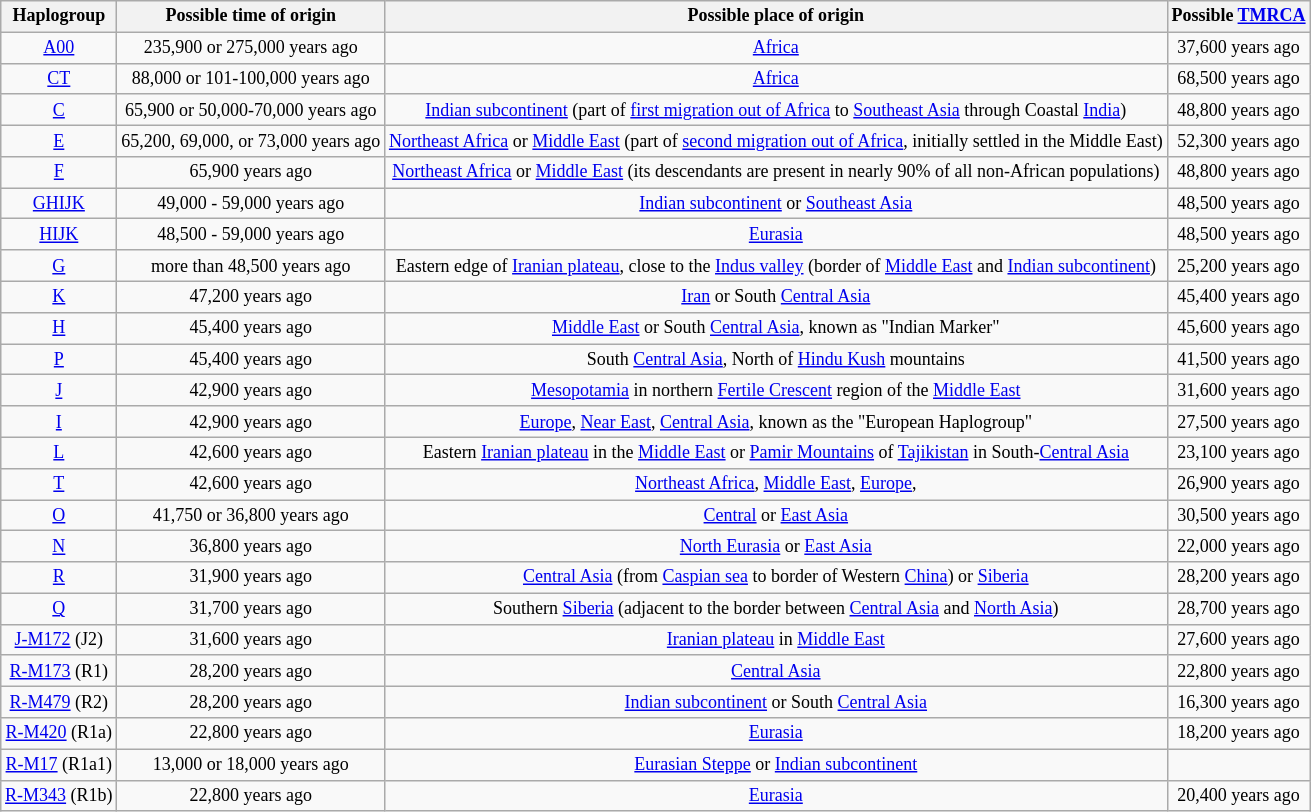<table class="wikitable" style="text-align:center; font-size: 75%; border:1">
<tr>
<th align="center"><strong>Haplogroup</strong></th>
<th align="center"><strong>Possible time of origin</strong></th>
<th align="center"><strong>Possible place of origin</strong></th>
<th align="center"><strong> Possible <a href='#'>TMRCA</a></strong></th>
</tr>
<tr>
<td><a href='#'>A00</a></td>
<td>235,900 or 275,000 years ago</td>
<td><a href='#'>Africa</a></td>
<td>37,600 years ago</td>
</tr>
<tr>
<td><a href='#'>CT</a></td>
<td>88,000 or 101-100,000 years ago</td>
<td><a href='#'>Africa</a></td>
<td>68,500 years ago</td>
</tr>
<tr>
<td><a href='#'>C</a></td>
<td>65,900 or 50,000-70,000 years ago</td>
<td><a href='#'>Indian subcontinent</a> (part of <a href='#'>first migration out of Africa</a> to <a href='#'>Southeast Asia</a> through Coastal <a href='#'>India</a>)</td>
<td>48,800 years ago</td>
</tr>
<tr>
<td><a href='#'>E</a></td>
<td>65,200, 69,000, or 73,000 years ago</td>
<td><a href='#'>Northeast Africa</a> or <a href='#'>Middle East</a> (part of <a href='#'>second migration out of Africa</a>, initially settled in the Middle East)</td>
<td>52,300 years ago</td>
</tr>
<tr>
<td><a href='#'>F</a></td>
<td>65,900 years ago</td>
<td><a href='#'>Northeast Africa</a> or <a href='#'>Middle East</a> (its descendants are present in nearly 90% of all non-African populations)</td>
<td>48,800 years ago</td>
</tr>
<tr>
<td><a href='#'>GHIJK</a></td>
<td>49,000 - 59,000 years ago</td>
<td><a href='#'>Indian subcontinent</a> or <a href='#'>Southeast Asia</a></td>
<td>48,500 years ago</td>
</tr>
<tr>
<td><a href='#'>HIJK</a></td>
<td>48,500 - 59,000 years ago</td>
<td><a href='#'>Eurasia</a></td>
<td>48,500 years ago</td>
</tr>
<tr>
<td><a href='#'>G</a></td>
<td>more than 48,500 years ago</td>
<td>Eastern edge of <a href='#'>Iranian plateau</a>, close to the <a href='#'>Indus valley</a> (border of <a href='#'>Middle East</a> and <a href='#'>Indian subcontinent</a>)</td>
<td>25,200 years ago</td>
</tr>
<tr>
<td><a href='#'>K</a></td>
<td>47,200 years ago</td>
<td><a href='#'>Iran</a> or South <a href='#'>Central Asia</a></td>
<td>45,400 years ago</td>
</tr>
<tr>
<td><a href='#'>H</a></td>
<td>45,400 years ago</td>
<td><a href='#'>Middle East</a> or South <a href='#'>Central Asia</a>, known as "Indian Marker"</td>
<td>45,600 years ago</td>
</tr>
<tr>
<td><a href='#'>P</a></td>
<td>45,400 years ago</td>
<td>South <a href='#'>Central Asia</a>, North of <a href='#'>Hindu Kush</a> mountains</td>
<td>41,500 years ago</td>
</tr>
<tr>
<td><a href='#'>J</a></td>
<td>42,900 years ago</td>
<td><a href='#'>Mesopotamia</a> in northern <a href='#'>Fertile Crescent</a> region of the <a href='#'>Middle East</a></td>
<td>31,600 years ago</td>
</tr>
<tr>
<td><a href='#'>I</a></td>
<td>42,900 years ago</td>
<td><a href='#'>Europe</a>, <a href='#'>Near East</a>, <a href='#'>Central Asia</a>, known as the "European Haplogroup"</td>
<td>27,500 years ago</td>
</tr>
<tr>
<td><a href='#'>L</a></td>
<td>42,600 years ago</td>
<td>Eastern <a href='#'>Iranian plateau</a> in the <a href='#'>Middle East</a> or <a href='#'>Pamir Mountains</a> of <a href='#'>Tajikistan</a> in South-<a href='#'>Central Asia</a></td>
<td>23,100 years ago</td>
</tr>
<tr>
<td><a href='#'>T</a></td>
<td>42,600 years ago</td>
<td><a href='#'>Northeast Africa</a>, <a href='#'>Middle East</a>, <a href='#'>Europe</a>,</td>
<td>26,900 years ago</td>
</tr>
<tr>
<td><a href='#'>O</a></td>
<td>41,750 or 36,800 years ago</td>
<td><a href='#'>Central</a> or <a href='#'>East Asia</a></td>
<td>30,500 years ago</td>
</tr>
<tr>
<td><a href='#'>N</a></td>
<td>36,800 years ago</td>
<td><a href='#'>North Eurasia</a> or <a href='#'>East Asia</a></td>
<td>22,000 years ago</td>
</tr>
<tr>
<td><a href='#'>R</a></td>
<td>31,900 years ago</td>
<td><a href='#'>Central Asia</a> (from <a href='#'>Caspian sea</a> to border of Western <a href='#'>China</a>) or <a href='#'>Siberia</a></td>
<td>28,200 years ago</td>
</tr>
<tr>
<td><a href='#'>Q</a></td>
<td>31,700 years ago</td>
<td>Southern <a href='#'>Siberia</a> (adjacent to the border between <a href='#'>Central Asia</a> and <a href='#'>North Asia</a>)</td>
<td>28,700 years ago</td>
</tr>
<tr>
<td><a href='#'>J-M172</a> (J2)</td>
<td>31,600 years ago</td>
<td><a href='#'>Iranian plateau</a> in <a href='#'>Middle East</a></td>
<td>27,600 years ago</td>
</tr>
<tr>
<td><a href='#'>R-M173</a> (R1)</td>
<td>28,200 years ago</td>
<td><a href='#'>Central Asia</a></td>
<td>22,800 years ago</td>
</tr>
<tr>
<td><a href='#'>R-M479</a> (R2)</td>
<td>28,200 years ago</td>
<td><a href='#'>Indian subcontinent</a> or South <a href='#'>Central Asia</a></td>
<td>16,300 years ago</td>
</tr>
<tr>
<td><a href='#'>R-M420</a> (R1a)</td>
<td>22,800 years ago</td>
<td><a href='#'>Eurasia</a></td>
<td>18,200 years ago</td>
</tr>
<tr>
<td><a href='#'>R-M17</a> (R1a1)</td>
<td>13,000 or 18,000 years ago</td>
<td><a href='#'>Eurasian Steppe</a> or <a href='#'>Indian subcontinent</a></td>
<td></td>
</tr>
<tr>
<td><a href='#'>R-M343</a> (R1b)</td>
<td>22,800 years ago</td>
<td><a href='#'>Eurasia</a></td>
<td>20,400 years ago</td>
</tr>
</table>
